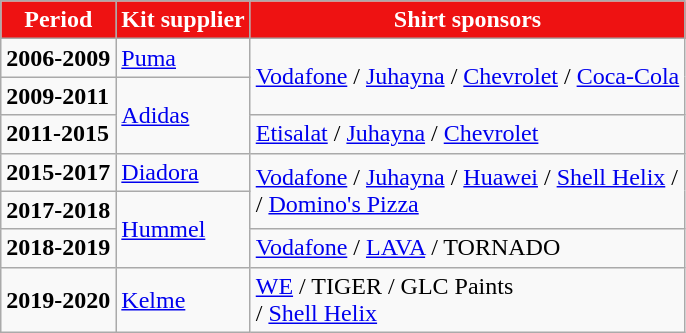<table class="wikitable" style="text-align: left">
<tr>
<th style="color:white; background:#EE1212">Period</th>
<th style="color:white; background:#EE1212">Kit supplier</th>
<th style="color:white; background:#EE1212">Shirt sponsors</th>
</tr>
<tr>
<td><strong>2006-2009</strong></td>
<td rowspan="1"> <a href='#'>Puma</a></td>
<td rowspan="2"> <a href='#'>Vodafone</a> /  <a href='#'>Juhayna</a> /  <a href='#'>Chevrolet</a> /  <a href='#'>Coca-Cola</a></td>
</tr>
<tr>
<td><strong>2009-2011</strong></td>
<td rowspan="2"> <a href='#'>Adidas</a></td>
</tr>
<tr>
<td><strong>2011-2015</strong></td>
<td rowspan="1"> <a href='#'>Etisalat</a> /  <a href='#'>Juhayna</a> /  <a href='#'>Chevrolet</a></td>
</tr>
<tr>
<td><strong>2015-2017</strong></td>
<td rowspan="1"> <a href='#'>Diadora</a></td>
<td rowspan="2"> <a href='#'>Vodafone</a> /  <a href='#'>Juhayna</a> /  <a href='#'>Huawei</a> /  <a href='#'>Shell Helix</a> / <br>    /  <a href='#'>Domino's Pizza</a></td>
</tr>
<tr>
<td><strong>2017-2018</strong></td>
<td rowspan="2"> <a href='#'>Hummel</a></td>
</tr>
<tr>
<td><strong>2018-2019</strong></td>
<td rowspan="1"> <a href='#'>Vodafone</a> /  <a href='#'>LAVA</a> /  TORNADO</td>
</tr>
<tr>
<td><strong>2019-2020</strong></td>
<td rowspan="1"> <a href='#'>Kelme</a></td>
<td rowspan="1"> <a href='#'>WE</a> /  TIGER /  GLC Paints<br>/  <a href='#'>Shell Helix</a></td>
</tr>
</table>
